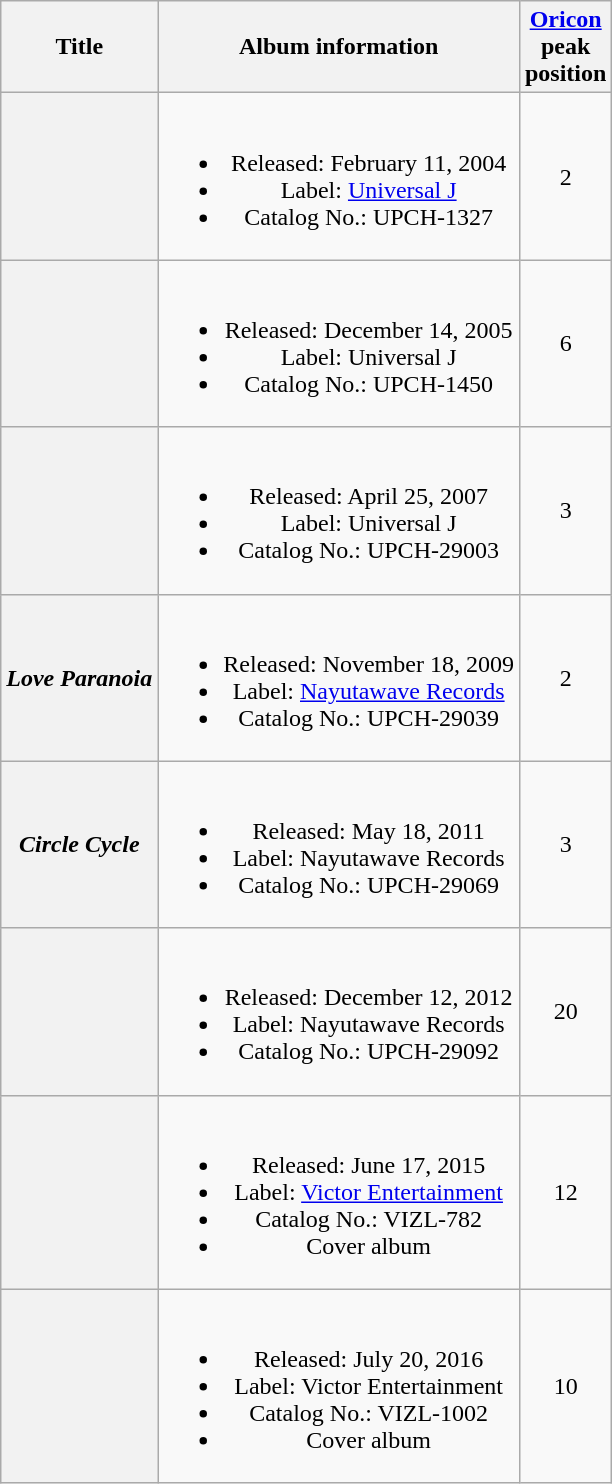<table class="wikitable plainrowheaders" style="text-align:center">
<tr>
<th>Title</th>
<th>Album information</th>
<th><a href='#'>Oricon</a><br>peak<br>position</th>
</tr>
<tr>
<th scope="row"></th>
<td><br><ul><li>Released: February 11, 2004</li><li>Label: <a href='#'>Universal J</a></li><li>Catalog No.: UPCH-1327</li></ul></td>
<td>2</td>
</tr>
<tr>
<th scope="row"></th>
<td><br><ul><li>Released: December 14, 2005</li><li>Label: Universal J</li><li>Catalog No.: UPCH-1450</li></ul></td>
<td>6</td>
</tr>
<tr>
<th scope="row"></th>
<td><br><ul><li>Released: April 25, 2007</li><li>Label: Universal J</li><li>Catalog No.: UPCH-29003</li></ul></td>
<td>3</td>
</tr>
<tr>
<th scope="row"><em>Love Paranoia</em></th>
<td><br><ul><li>Released: November 18, 2009</li><li>Label: <a href='#'>Nayutawave Records</a></li><li>Catalog No.: UPCH-29039</li></ul></td>
<td>2</td>
</tr>
<tr>
<th scope="row"><em>Circle Cycle</em></th>
<td><br><ul><li>Released: May 18, 2011</li><li>Label: Nayutawave Records</li><li>Catalog No.: UPCH-29069</li></ul></td>
<td>3</td>
</tr>
<tr>
<th scope="row"></th>
<td><br><ul><li>Released: December 12, 2012</li><li>Label: Nayutawave Records</li><li>Catalog No.: UPCH-29092</li></ul></td>
<td>20</td>
</tr>
<tr>
<th scope="row"></th>
<td><br><ul><li>Released: June 17, 2015</li><li>Label: <a href='#'>Victor Entertainment</a></li><li>Catalog No.: VIZL-782</li><li>Cover album</li></ul></td>
<td>12</td>
</tr>
<tr>
<th scope="row"></th>
<td><br><ul><li>Released: July 20, 2016</li><li>Label: Victor Entertainment</li><li>Catalog No.: VIZL-1002</li><li>Cover album</li></ul></td>
<td>10</td>
</tr>
</table>
